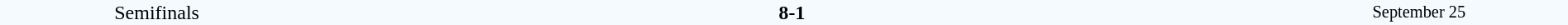<table style="width: 100%; background:#F5FAFF;" cellspacing="0">
<tr>
<td align=center rowspan=3 width=20%>Semifinals</td>
</tr>
<tr>
<td width=24% align=right><strong></strong></td>
<td align=center width=13%><strong>8-1</strong></td>
<td width=24%><strong></strong></td>
<td style=font-size:85% rowspan=3 align=center>September 25</td>
</tr>
</table>
